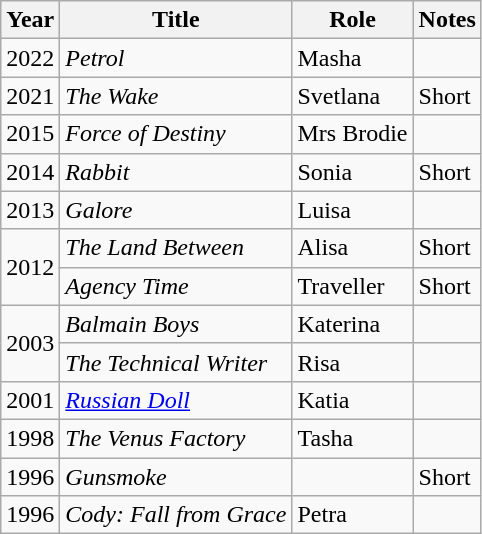<table class="wikitable sortable">
<tr>
<th>Year</th>
<th>Title</th>
<th>Role</th>
<th>Notes</th>
</tr>
<tr>
<td>2022</td>
<td><em>Petrol</em></td>
<td>Masha</td>
<td></td>
</tr>
<tr>
<td>2021</td>
<td><em>The Wake</em></td>
<td>Svetlana</td>
<td>Short</td>
</tr>
<tr>
<td>2015</td>
<td><em>Force of Destiny</em></td>
<td>Mrs Brodie</td>
<td></td>
</tr>
<tr>
<td>2014</td>
<td><em>Rabbit</em></td>
<td>Sonia</td>
<td>Short</td>
</tr>
<tr>
<td>2013</td>
<td><em>Galore</em></td>
<td>Luisa</td>
<td></td>
</tr>
<tr>
<td rowspan="2">2012</td>
<td><em>The Land Between</em></td>
<td>Alisa</td>
<td>Short</td>
</tr>
<tr>
<td><em>Agency Time</em></td>
<td>Traveller</td>
<td>Short</td>
</tr>
<tr>
<td rowspan="2">2003</td>
<td><em>Balmain Boys</em></td>
<td>Katerina</td>
<td></td>
</tr>
<tr>
<td><em>The Technical Writer</em></td>
<td>Risa</td>
<td></td>
</tr>
<tr>
<td>2001</td>
<td><em><a href='#'>Russian Doll</a></em></td>
<td>Katia</td>
<td></td>
</tr>
<tr>
<td>1998</td>
<td><em>The Venus Factory</em></td>
<td>Tasha</td>
<td></td>
</tr>
<tr>
<td>1996</td>
<td><em>Gunsmoke</em></td>
<td></td>
<td>Short</td>
</tr>
<tr>
<td>1996</td>
<td><em>Cody: Fall from Grace</em></td>
<td>Petra</td>
<td></td>
</tr>
</table>
